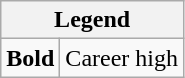<table class="wikitable mw-collapsible mw-collapsed">
<tr>
<th colspan="2">Legend</th>
</tr>
<tr>
<td><strong>Bold</strong></td>
<td>Career high</td>
</tr>
</table>
